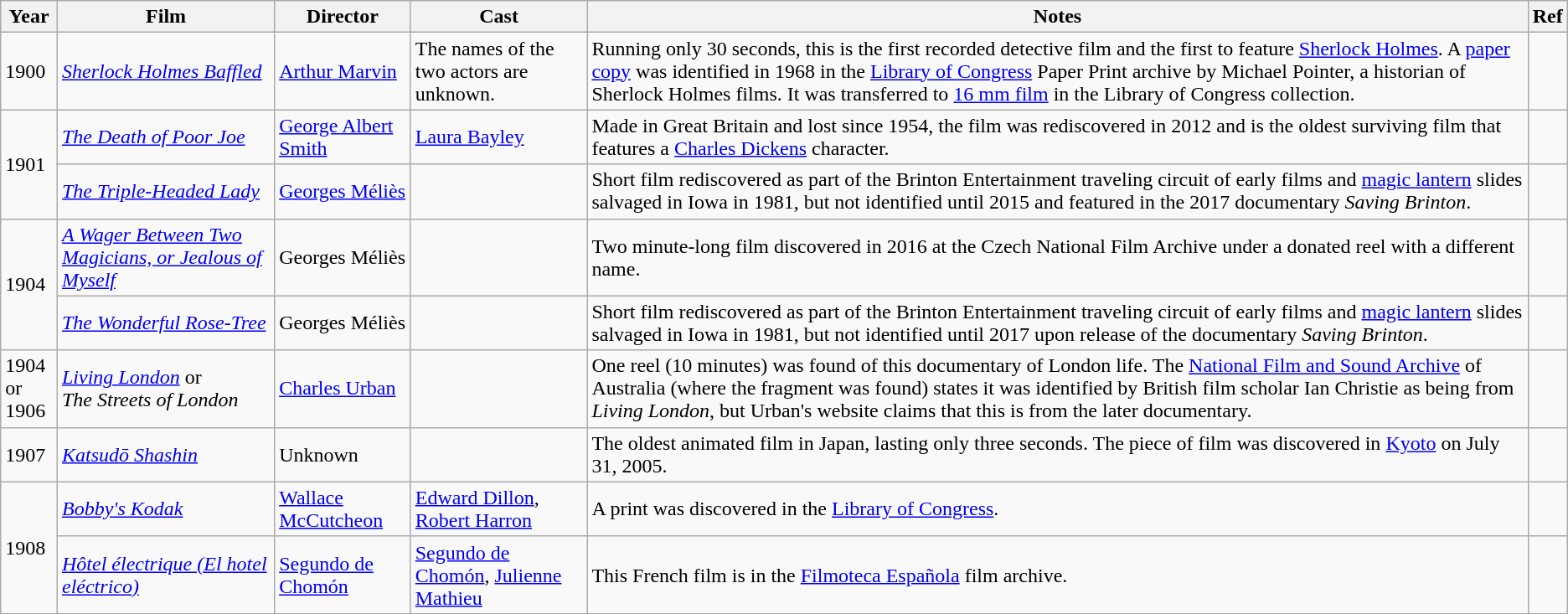<table class="wikitable sortable">
<tr>
<th>Year</th>
<th>Film</th>
<th>Director</th>
<th>Cast</th>
<th>Notes</th>
<th>Ref</th>
</tr>
<tr>
<td>1900</td>
<td><em><a href='#'>Sherlock Holmes Baffled</a></em></td>
<td><a href='#'>Arthur Marvin</a></td>
<td>The names of the two actors are unknown.</td>
<td>Running only 30 seconds, this is the first recorded detective film and the first to feature <a href='#'>Sherlock Holmes</a>. A <a href='#'>paper copy</a> was identified in 1968 in the <a href='#'>Library of Congress</a> Paper Print archive by Michael Pointer, a historian of Sherlock Holmes films. It was transferred to <a href='#'>16 mm film</a> in the Library of Congress collection.</td>
<td></td>
</tr>
<tr>
<td rowspan=2>1901</td>
<td><em><a href='#'>The Death of Poor Joe</a></em></td>
<td><a href='#'>George Albert Smith</a></td>
<td><a href='#'>Laura Bayley</a></td>
<td>Made in Great Britain and lost since 1954, the film was rediscovered in 2012 and is the oldest surviving film that features a <a href='#'>Charles Dickens</a> character.</td>
<td></td>
</tr>
<tr>
<td><em><a href='#'>The Triple-Headed Lady</a></em></td>
<td><a href='#'>Georges Méliès</a></td>
<td></td>
<td>Short film rediscovered as part of the Brinton Entertainment traveling circuit of early films and <a href='#'>magic lantern</a> slides salvaged in Iowa in 1981, but not identified until 2015 and featured in the 2017 documentary <em>Saving Brinton</em>.</td>
<td></td>
</tr>
<tr>
<td rowspan=2>1904</td>
<td><em><a href='#'>A Wager Between Two Magicians, or Jealous of Myself</a></em></td>
<td>Georges Méliès</td>
<td></td>
<td>Two minute-long film discovered in 2016 at the Czech National Film Archive under a donated reel with a different name.</td>
<td></td>
</tr>
<tr>
<td><em><a href='#'>The Wonderful Rose-Tree</a></em></td>
<td>Georges Méliès</td>
<td></td>
<td>Short film rediscovered as part of the Brinton Entertainment traveling circuit of early films and <a href='#'>magic lantern</a> slides salvaged in Iowa in 1981, but not identified until 2017 upon release of the documentary <em>Saving Brinton</em>.</td>
<td></td>
</tr>
<tr>
<td>1904 or<br>1906</td>
<td><em><a href='#'>Living London</a></em> or<br><em>The Streets of London</em></td>
<td><a href='#'>Charles Urban</a></td>
<td></td>
<td>One reel (10 minutes) was found of this documentary of London life. The <a href='#'>National Film and Sound Archive</a> of Australia (where the fragment was found) states it was identified by British film scholar Ian Christie as being from <em>Living London</em>, but Urban's website claims that this is from the later documentary.</td>
<td></td>
</tr>
<tr>
<td>1907</td>
<td><em><a href='#'>Katsudō Shashin</a></em></td>
<td>Unknown</td>
<td></td>
<td>The oldest animated film in Japan, lasting only three seconds. The piece of film was discovered in <a href='#'>Kyoto</a> on July 31, 2005.</td>
<td></td>
</tr>
<tr>
<td rowspan=2>1908</td>
<td><em><a href='#'>Bobby's Kodak</a></em></td>
<td><a href='#'>Wallace McCutcheon</a></td>
<td><a href='#'>Edward Dillon</a>, <a href='#'>Robert Harron</a></td>
<td>A print was discovered in the <a href='#'>Library of Congress</a>.</td>
<td></td>
</tr>
<tr>
<td><em><a href='#'>Hôtel électrique (El hotel eléctrico)</a></em></td>
<td><a href='#'>Segundo de Chomón</a></td>
<td><a href='#'>Segundo de Chomón</a>, <a href='#'>Julienne Mathieu</a></td>
<td>This French film is in the <a href='#'>Filmoteca Española</a> film archive.</td>
<td></td>
</tr>
</table>
